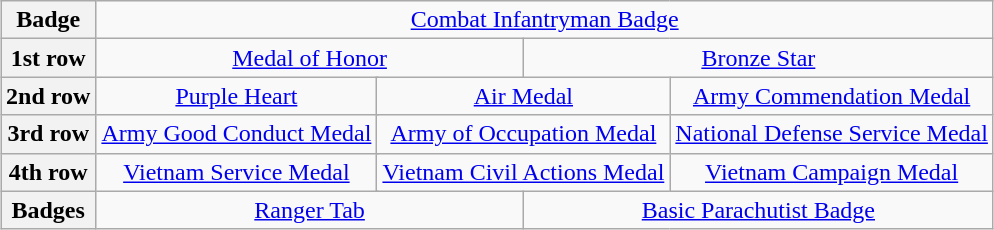<table class="wikitable" style="margin:1em auto; text-align:center;">
<tr>
<th>Badge</th>
<td colspan="12"><a href='#'>Combat Infantryman Badge</a></td>
</tr>
<tr>
<th>1st row</th>
<td colspan="5"><a href='#'>Medal of Honor</a></td>
<td colspan="5"><a href='#'>Bronze Star</a> <br></td>
</tr>
<tr>
<th>2nd row</th>
<td colspan="4"><a href='#'>Purple Heart</a> <br></td>
<td colspan="4"><a href='#'>Air Medal</a></td>
<td colspan="4"><a href='#'>Army Commendation Medal</a></td>
</tr>
<tr>
<th>3rd row</th>
<td colspan="4"><a href='#'>Army Good Conduct Medal</a> <br></td>
<td colspan="4"><a href='#'>Army of Occupation Medal</a> <br></td>
<td colspan="4"><a href='#'>National Defense Service Medal</a></td>
</tr>
<tr>
<th>4th row</th>
<td colspan="4"><a href='#'>Vietnam Service Medal</a> <br></td>
<td colspan="4"><a href='#'>Vietnam Civil Actions Medal</a> <br></td>
<td colspan="4"><a href='#'>Vietnam Campaign Medal</a> <br></td>
</tr>
<tr>
<th>Badges</th>
<td colspan="5"><a href='#'>Ranger Tab</a></td>
<td colspan="5"><a href='#'>Basic Parachutist Badge</a></td>
</tr>
</table>
